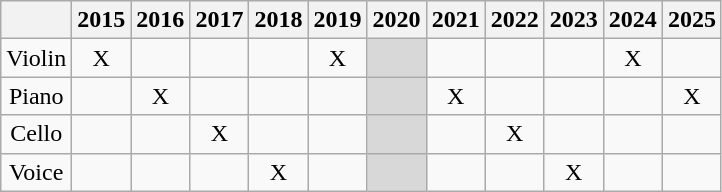<table class="wikitable" style="text-align:center">
<tr>
<th></th>
<th>2015</th>
<th>2016</th>
<th>2017</th>
<th>2018</th>
<th>2019</th>
<th>2020</th>
<th>2021</th>
<th>2022</th>
<th>2023</th>
<th>2024</th>
<th>2025</th>
</tr>
<tr>
<td>Violin</td>
<td>X</td>
<td></td>
<td></td>
<td></td>
<td>X</td>
<td style="background: #D8D8D8;"></td>
<td></td>
<td></td>
<td></td>
<td>X</td>
<td></td>
</tr>
<tr>
<td>Piano</td>
<td></td>
<td>X</td>
<td></td>
<td></td>
<td></td>
<td style="background: #D8D8D8;"></td>
<td>X</td>
<td></td>
<td></td>
<td></td>
<td>X</td>
</tr>
<tr>
<td>Cello</td>
<td></td>
<td></td>
<td>X</td>
<td></td>
<td></td>
<td style="background: #D8D8D8;"></td>
<td></td>
<td>X</td>
<td></td>
<td></td>
<td></td>
</tr>
<tr>
<td>Voice</td>
<td></td>
<td></td>
<td></td>
<td>X</td>
<td></td>
<td style="background: #D8D8D8;"></td>
<td></td>
<td></td>
<td>X</td>
<td></td>
<td></td>
</tr>
</table>
